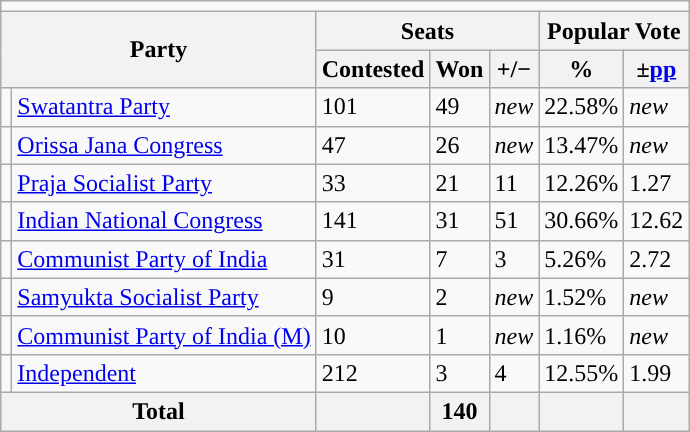<table class="wikitable">
<tr>
<td colspan="7"></td>
</tr>
<tr>
<th colspan="2" rowspan="2">Party</th>
<th colspan="3">Seats</th>
<th colspan="2">Popular Vote</th>
</tr>
<tr>
<th>Contested</th>
<th>Won</th>
<th><strong>+/−</strong></th>
<th>%</th>
<th>±<a href='#'>pp</a></th>
</tr>
<tr>
<td style="background-color: "></td>
<td><a href='#'>Swatantra Party</a></td>
<td>101</td>
<td>49</td>
<td><em>new</em></td>
<td>22.58%</td>
<td><em>new</em></td>
</tr>
<tr>
<td style="background-color: "></td>
<td><a href='#'>Orissa Jana Congress</a></td>
<td>47</td>
<td>26</td>
<td><em>new</em></td>
<td>13.47%</td>
<td><em>new</em></td>
</tr>
<tr>
<td style="background-color: "></td>
<td><a href='#'>Praja Socialist Party</a></td>
<td>33</td>
<td>21</td>
<td>11</td>
<td>12.26%</td>
<td>1.27</td>
</tr>
<tr>
<td style="background-color: "></td>
<td><a href='#'>Indian National Congress</a></td>
<td>141</td>
<td>31</td>
<td>51</td>
<td>30.66%</td>
<td>12.62</td>
</tr>
<tr>
<td style="background-color: "></td>
<td><a href='#'>Communist Party of India</a></td>
<td>31</td>
<td>7</td>
<td>3</td>
<td>5.26%</td>
<td>2.72</td>
</tr>
<tr>
<td style="background-color: "></td>
<td><a href='#'>Samyukta Socialist Party</a></td>
<td>9</td>
<td>2</td>
<td><em>new</em></td>
<td>1.52%</td>
<td><em>new</em></td>
</tr>
<tr>
<td style="background-color: "></td>
<td><a href='#'>Communist Party of India (M)</a></td>
<td>10</td>
<td>1</td>
<td><em>new</em></td>
<td>1.16%</td>
<td><em>new</em></td>
</tr>
<tr>
<td style="background-color: "></td>
<td><a href='#'>Independent</a></td>
<td>212</td>
<td>3</td>
<td>4</td>
<td>12.55%</td>
<td>1.99</td>
</tr>
<tr>
<th colspan="2">Total</th>
<th></th>
<th>140</th>
<th></th>
<th></th>
<th></th>
</tr>
</table>
